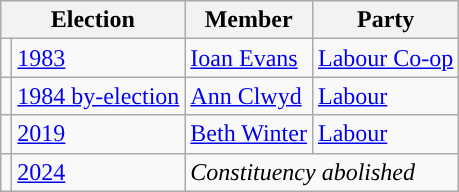<table class="wikitable">
<tr>
<th colspan="2">Election</th>
<th>Member</th>
<th>Party</th>
</tr>
<tr>
<td style="color:inherit;background-color: "></td>
<td><a href='#'>1983</a></td>
<td><a href='#'>Ioan Evans</a></td>
<td><a href='#'>Labour Co-op</a></td>
</tr>
<tr>
<td style="color:inherit;background-color: "></td>
<td><a href='#'>1984 by-election</a></td>
<td><a href='#'>Ann Clwyd</a></td>
<td><a href='#'>Labour</a></td>
</tr>
<tr>
<td style="color:inherit;background-color: "></td>
<td><a href='#'>2019</a></td>
<td><a href='#'>Beth Winter</a></td>
<td><a href='#'>Labour</a></td>
</tr>
<tr>
<td></td>
<td><a href='#'>2024</a></td>
<td colspan="2"><em>Constituency abolished</em></td>
</tr>
</table>
